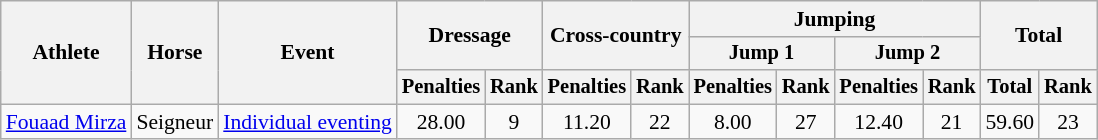<table class=wikitable style="font-size:90%">
<tr>
<th rowspan="3">Athlete</th>
<th rowspan="3">Horse</th>
<th rowspan="3">Event</th>
<th colspan="2" rowspan="2">Dressage</th>
<th colspan="2" rowspan="2">Cross-country</th>
<th colspan="4">Jumping</th>
<th colspan="2" rowspan="2">Total</th>
</tr>
<tr style="font-size:95%">
<th colspan="2">Jump 1</th>
<th colspan="2">Jump 2</th>
</tr>
<tr style="font-size:95%">
<th>Penalties</th>
<th>Rank</th>
<th>Penalties</th>
<th>Rank</th>
<th>Penalties</th>
<th>Rank</th>
<th>Penalties</th>
<th>Rank</th>
<th>Total</th>
<th>Rank</th>
</tr>
<tr align=center>
<td align=left><a href='#'>Fouaad Mirza</a></td>
<td align=left>Seigneur</td>
<td align=left><a href='#'>Individual eventing</a></td>
<td>28.00</td>
<td>9</td>
<td>11.20</td>
<td>22</td>
<td>8.00</td>
<td>27</td>
<td>12.40</td>
<td>21</td>
<td>59.60</td>
<td>23</td>
</tr>
</table>
